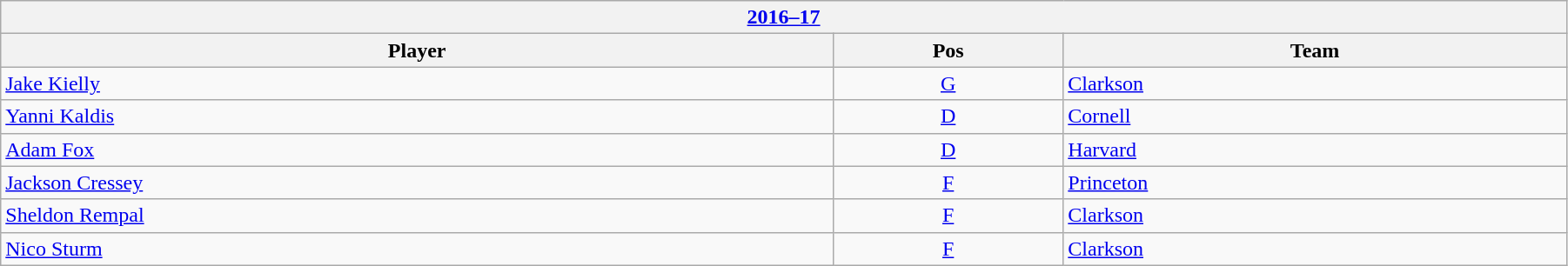<table class="wikitable" width=95%>
<tr>
<th colspan=3><a href='#'>2016–17</a></th>
</tr>
<tr>
<th>Player</th>
<th>Pos</th>
<th>Team</th>
</tr>
<tr>
<td><a href='#'>Jake Kielly</a></td>
<td align=center><a href='#'>G</a></td>
<td><a href='#'>Clarkson</a></td>
</tr>
<tr>
<td><a href='#'>Yanni Kaldis</a></td>
<td align=center><a href='#'>D</a></td>
<td><a href='#'>Cornell</a></td>
</tr>
<tr>
<td><a href='#'>Adam Fox</a></td>
<td align=center><a href='#'>D</a></td>
<td><a href='#'>Harvard</a></td>
</tr>
<tr>
<td><a href='#'>Jackson Cressey</a></td>
<td align=center><a href='#'>F</a></td>
<td><a href='#'>Princeton</a></td>
</tr>
<tr>
<td><a href='#'>Sheldon Rempal</a></td>
<td align=center><a href='#'>F</a></td>
<td><a href='#'>Clarkson</a></td>
</tr>
<tr>
<td><a href='#'>Nico Sturm</a></td>
<td align=center><a href='#'>F</a></td>
<td><a href='#'>Clarkson</a></td>
</tr>
</table>
